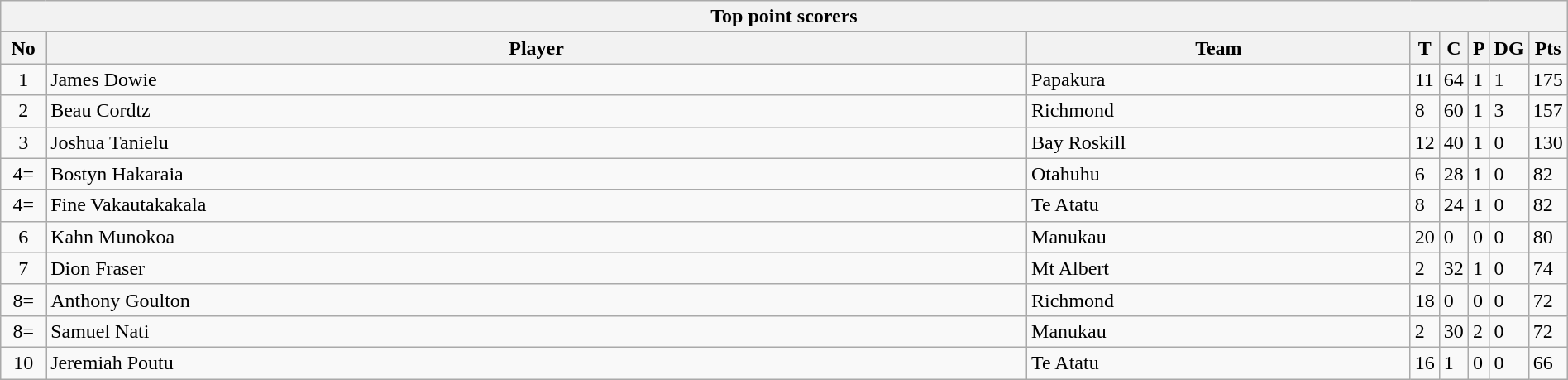<table class="wikitable collapsible sortable" style="text-align:left; font-size:100%; width:100%;">
<tr>
<th colspan="150%">Top point scorers</th>
</tr>
<tr>
<th style="width:3%;">No</th>
<th style="width:70%;">Player</th>
<th style="width:40%;">Team</th>
<th style="width:3%;">T</th>
<th style="width:3%;">C</th>
<th style="width:3%;">P</th>
<th style="width:3%;">DG</th>
<th style="width:6%;">Pts<br></th>
</tr>
<tr>
<td style="text-align:center;">1</td>
<td>James Dowie</td>
<td>Papakura</td>
<td>11</td>
<td>64</td>
<td>1</td>
<td>1</td>
<td>175</td>
</tr>
<tr>
<td style="text-align:center;">2</td>
<td>Beau Cordtz</td>
<td>Richmond</td>
<td>8</td>
<td>60</td>
<td>1</td>
<td>3</td>
<td>157</td>
</tr>
<tr>
<td style="text-align:center;">3</td>
<td>Joshua Tanielu</td>
<td>Bay Roskill</td>
<td>12</td>
<td>40</td>
<td>1</td>
<td>0</td>
<td>130</td>
</tr>
<tr>
<td style="text-align:center;">4=</td>
<td>Bostyn Hakaraia</td>
<td>Otahuhu</td>
<td>6</td>
<td>28</td>
<td>1</td>
<td>0</td>
<td>82</td>
</tr>
<tr>
<td style="text-align:center;">4=</td>
<td>Fine Vakautakakala</td>
<td>Te Atatu</td>
<td>8</td>
<td>24</td>
<td>1</td>
<td>0</td>
<td>82</td>
</tr>
<tr>
<td style="text-align:center;">6</td>
<td>Kahn Munokoa</td>
<td>Manukau</td>
<td>20</td>
<td>0</td>
<td>0</td>
<td>0</td>
<td>80</td>
</tr>
<tr>
<td style="text-align:center;">7</td>
<td>Dion Fraser</td>
<td>Mt Albert</td>
<td>2</td>
<td>32</td>
<td>1</td>
<td>0</td>
<td>74</td>
</tr>
<tr>
<td style="text-align:center;">8=</td>
<td>Anthony Goulton</td>
<td>Richmond</td>
<td>18</td>
<td>0</td>
<td>0</td>
<td>0</td>
<td>72</td>
</tr>
<tr>
<td style="text-align:center;">8=</td>
<td>Samuel Nati</td>
<td>Manukau</td>
<td>2</td>
<td>30</td>
<td>2</td>
<td>0</td>
<td>72</td>
</tr>
<tr>
<td style="text-align:center;">10</td>
<td>Jeremiah Poutu</td>
<td>Te Atatu</td>
<td>16</td>
<td>1</td>
<td>0</td>
<td>0</td>
<td>66</td>
</tr>
</table>
